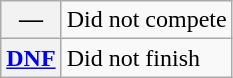<table class="wikitable">
<tr>
<th scope="row">—</th>
<td>Did not compete</td>
</tr>
<tr>
<th scope="row"><a href='#'>DNF</a></th>
<td>Did not finish</td>
</tr>
</table>
